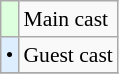<table class="wikitable" style="font-size:90%;">
<tr>
<td style="background-color:#DDFFDD;"></td>
<td>Main cast</td>
</tr>
<tr>
<td style="background-color:#DDEEFF;" align=center>•</td>
<td>Guest cast</td>
</tr>
<tr>
</tr>
</table>
